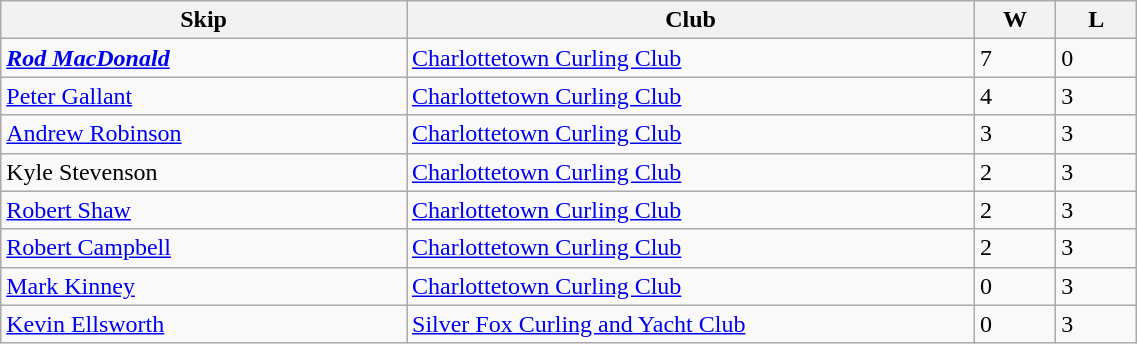<table class="wikitable" width=60%>
<tr>
<th width=25%>Skip</th>
<th width=35%>Club</th>
<th width=5%>W</th>
<th width=5%>L</th>
</tr>
<tr>
<td><strong><em><a href='#'>Rod MacDonald</a></em></strong></td>
<td><a href='#'>Charlottetown Curling Club</a></td>
<td>7</td>
<td>0</td>
</tr>
<tr>
<td><a href='#'>Peter Gallant</a></td>
<td><a href='#'>Charlottetown Curling Club</a></td>
<td>4</td>
<td>3</td>
</tr>
<tr>
<td><a href='#'>Andrew Robinson</a></td>
<td><a href='#'>Charlottetown Curling Club</a></td>
<td>3</td>
<td>3</td>
</tr>
<tr>
<td>Kyle Stevenson</td>
<td><a href='#'>Charlottetown Curling Club</a></td>
<td>2</td>
<td>3</td>
</tr>
<tr>
<td><a href='#'>Robert Shaw</a></td>
<td><a href='#'>Charlottetown Curling Club</a></td>
<td>2</td>
<td>3</td>
</tr>
<tr>
<td><a href='#'>Robert Campbell</a></td>
<td><a href='#'>Charlottetown Curling Club</a></td>
<td>2</td>
<td>3</td>
</tr>
<tr>
<td><a href='#'>Mark Kinney</a></td>
<td><a href='#'>Charlottetown Curling Club</a></td>
<td>0</td>
<td>3</td>
</tr>
<tr>
<td><a href='#'>Kevin Ellsworth</a></td>
<td><a href='#'>Silver Fox Curling and Yacht Club</a></td>
<td>0</td>
<td>3</td>
</tr>
</table>
